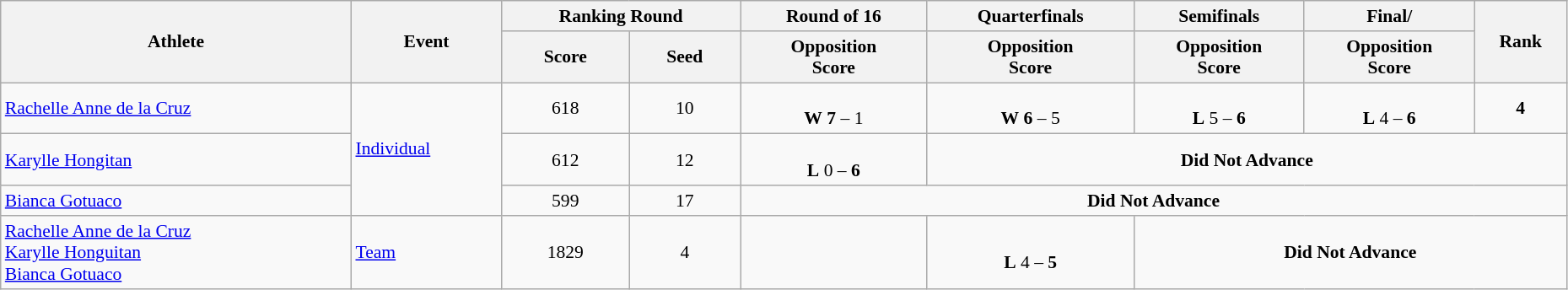<table class="wikitable" width="98%" style="text-align:center; font-size:90%">
<tr>
<th rowspan=2>Athlete</th>
<th rowspan=2>Event</th>
<th colspan=2>Ranking Round</th>
<th>Round of 16</th>
<th>Quarterfinals</th>
<th>Semifinals</th>
<th>Final/</th>
<th rowspan=2>Rank</th>
</tr>
<tr>
<th>Score</th>
<th>Seed</th>
<th>Opposition<br>Score</th>
<th>Opposition<br>Score</th>
<th>Opposition<br>Score</th>
<th>Opposition<br>Score</th>
</tr>
<tr align=center>
<td align=left><a href='#'>Rachelle Anne de la Cruz</a></td>
<td rowspan=3 align=left><a href='#'>Individual</a></td>
<td>618</td>
<td>10 <strong></strong></td>
<td> <br> <strong>W</strong> <strong>7</strong> – 1</td>
<td> <br> <strong>W</strong> <strong>6</strong> – 5</td>
<td> <br> <strong>L</strong> 5 – <strong>6</strong></td>
<td> <br> <strong>L</strong> 4 – <strong>6</strong></td>
<td><strong>4</strong></td>
</tr>
<tr>
<td align=left><a href='#'>Karylle Hongitan</a></td>
<td>612</td>
<td>12 <strong></strong></td>
<td> <br> <strong>L</strong> 0 – <strong>6</strong></td>
<td colspan=4><strong>Did Not Advance</strong></td>
</tr>
<tr>
<td align=left><a href='#'>Bianca Gotuaco</a></td>
<td>599</td>
<td>17</td>
<td colspan=5><strong>Did Not Advance</strong></td>
</tr>
<tr align=center>
<td align=left><a href='#'>Rachelle Anne de la Cruz</a><br><a href='#'>Karylle Honguitan</a><br><a href='#'>Bianca Gotuaco</a></td>
<td align=left><a href='#'>Team</a></td>
<td>1829</td>
<td>4</td>
<td></td>
<td> <br> <strong>L</strong> 4 – <strong>5</strong></td>
<td colspan=3><strong>Did Not Advance</strong></td>
</tr>
</table>
